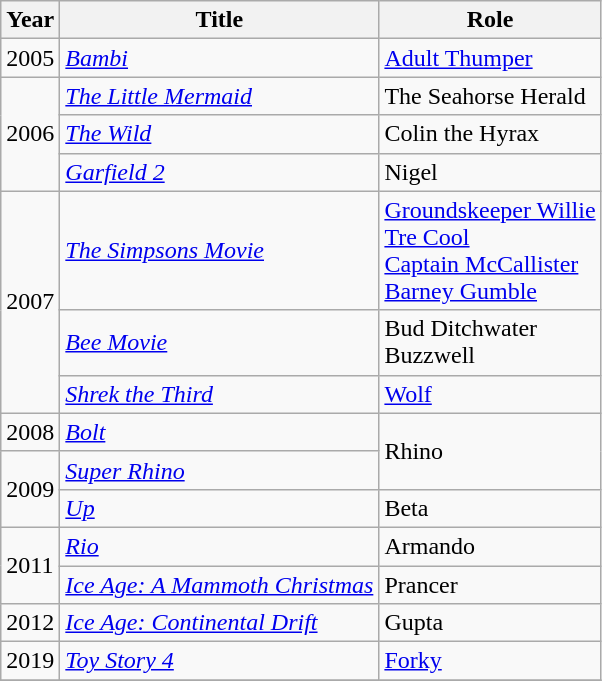<table class="wikitable sortable">
<tr>
<th>Year</th>
<th>Title</th>
<th>Role</th>
</tr>
<tr>
<td>2005</td>
<td><em><a href='#'>Bambi</a></em></td>
<td><a href='#'>Adult Thumper</a></td>
</tr>
<tr>
<td rowspan=3>2006</td>
<td><em><a href='#'>The Little Mermaid</a></em></td>
<td>The Seahorse Herald</td>
</tr>
<tr>
<td><em><a href='#'>The Wild</a></em></td>
<td>Colin the Hyrax</td>
</tr>
<tr>
<td><em><a href='#'>Garfield 2</a></em></td>
<td>Nigel</td>
</tr>
<tr>
<td rowspan=3>2007</td>
<td><em><a href='#'>The Simpsons Movie</a></em></td>
<td><a href='#'>Groundskeeper Willie</a><br><a href='#'>Tre Cool</a><br><a href='#'>Captain McCallister</a><br><a href='#'>Barney Gumble</a></td>
</tr>
<tr>
<td><em><a href='#'>Bee Movie</a></em></td>
<td>Bud Ditchwater<br>Buzzwell</td>
</tr>
<tr>
<td><em><a href='#'>Shrek the Third</a></em></td>
<td><a href='#'>Wolf</a></td>
</tr>
<tr>
<td>2008</td>
<td><em><a href='#'>Bolt</a></em></td>
<td rowspan=2>Rhino</td>
</tr>
<tr>
<td rowspan=2>2009</td>
<td><em><a href='#'>Super Rhino</a></em></td>
</tr>
<tr>
<td><em><a href='#'>Up</a></em></td>
<td>Beta</td>
</tr>
<tr>
<td rowspan=2>2011</td>
<td><em><a href='#'>Rio</a></em></td>
<td>Armando</td>
</tr>
<tr>
<td><em><a href='#'>Ice Age: A Mammoth Christmas</a></em></td>
<td>Prancer</td>
</tr>
<tr>
<td>2012</td>
<td><em><a href='#'>Ice Age: Continental Drift</a></em></td>
<td>Gupta</td>
</tr>
<tr>
<td>2019</td>
<td><em><a href='#'>Toy Story 4</a></em></td>
<td><a href='#'>Forky</a></td>
</tr>
<tr>
</tr>
</table>
